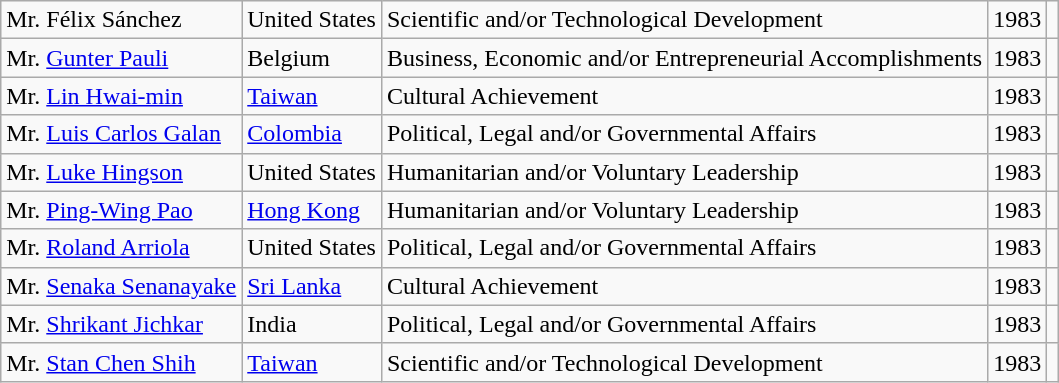<table class="wikitable">
<tr>
<td>Mr. Félix Sánchez</td>
<td>United States</td>
<td>Scientific and/or Technological Development</td>
<td style="text-align:right;">1983</td>
<td></td>
</tr>
<tr>
<td>Mr. <a href='#'>Gunter Pauli</a></td>
<td>Belgium</td>
<td>Business, Economic and/or Entrepreneurial Accomplishments</td>
<td style="text-align:right;">1983</td>
<td></td>
</tr>
<tr>
<td>Mr. <a href='#'>Lin Hwai-min</a></td>
<td><a href='#'>Taiwan</a></td>
<td>Cultural Achievement</td>
<td style="text-align:right;">1983</td>
<td></td>
</tr>
<tr>
<td>Mr. <a href='#'>Luis Carlos Galan</a></td>
<td><a href='#'>Colombia</a></td>
<td>Political, Legal and/or Governmental Affairs</td>
<td style="text-align:right;">1983</td>
<td></td>
</tr>
<tr>
<td>Mr. <a href='#'>Luke Hingson</a></td>
<td>United States</td>
<td>Humanitarian and/or Voluntary Leadership</td>
<td style="text-align:right;">1983</td>
<td></td>
</tr>
<tr>
<td>Mr. <a href='#'>Ping-Wing Pao</a></td>
<td><a href='#'>Hong Kong</a></td>
<td>Humanitarian and/or Voluntary Leadership</td>
<td style="text-align:right;">1983</td>
<td></td>
</tr>
<tr>
<td>Mr. <a href='#'>Roland Arriola</a></td>
<td>United States</td>
<td>Political, Legal and/or Governmental Affairs</td>
<td style="text-align:right;">1983</td>
<td></td>
</tr>
<tr>
<td>Mr. <a href='#'>Senaka Senanayake</a></td>
<td><a href='#'>Sri Lanka</a></td>
<td>Cultural Achievement</td>
<td style="text-align:right;">1983</td>
<td></td>
</tr>
<tr>
<td>Mr. <a href='#'>Shrikant Jichkar</a></td>
<td>India</td>
<td>Political, Legal and/or Governmental Affairs</td>
<td style="text-align:right;">1983</td>
<td></td>
</tr>
<tr>
<td>Mr. <a href='#'>Stan Chen Shih</a></td>
<td><a href='#'>Taiwan</a></td>
<td>Scientific and/or Technological Development</td>
<td style="text-align:right;">1983</td>
<td></td>
</tr>
</table>
